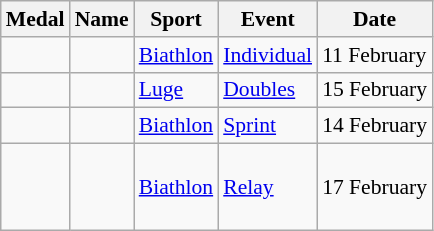<table class="wikitable sortable" style="font-size:90%">
<tr>
<th>Medal</th>
<th>Name</th>
<th>Sport</th>
<th>Event</th>
<th>Date</th>
</tr>
<tr>
<td></td>
<td></td>
<td><a href='#'>Biathlon</a></td>
<td><a href='#'>Individual</a></td>
<td>11 February</td>
</tr>
<tr>
<td></td>
<td> <br> </td>
<td><a href='#'>Luge</a></td>
<td><a href='#'>Doubles</a></td>
<td>15 February</td>
</tr>
<tr>
<td></td>
<td></td>
<td><a href='#'>Biathlon</a></td>
<td><a href='#'>Sprint</a></td>
<td>14 February</td>
</tr>
<tr>
<td></td>
<td> <br>  <br>  <br> </td>
<td><a href='#'>Biathlon</a></td>
<td><a href='#'>Relay</a></td>
<td>17 February</td>
</tr>
</table>
